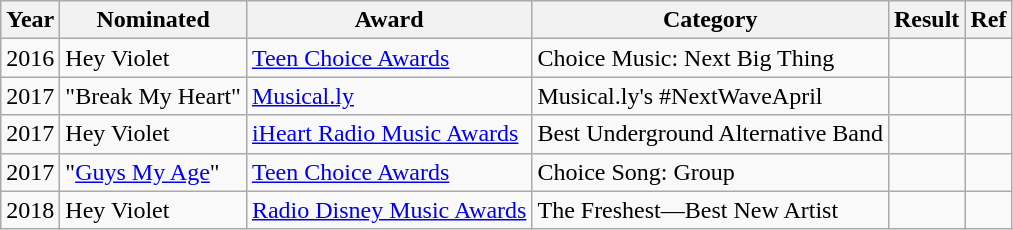<table class="wikitable">
<tr>
<th>Year</th>
<th>Nominated</th>
<th>Award</th>
<th>Category</th>
<th>Result</th>
<th>Ref</th>
</tr>
<tr>
<td>2016</td>
<td>Hey Violet</td>
<td><a href='#'>Teen Choice Awards</a></td>
<td>Choice Music: Next Big Thing</td>
<td></td>
<td></td>
</tr>
<tr>
<td>2017</td>
<td>"Break My Heart"</td>
<td><a href='#'>Musical.ly</a></td>
<td>Musical.ly's #NextWaveApril</td>
<td></td>
<td></td>
</tr>
<tr>
<td>2017</td>
<td>Hey Violet</td>
<td><a href='#'>iHeart Radio Music Awards</a></td>
<td>Best Underground Alternative Band</td>
<td></td>
<td></td>
</tr>
<tr>
<td>2017</td>
<td>"<a href='#'>Guys My Age</a>"</td>
<td><a href='#'>Teen Choice Awards</a></td>
<td>Choice Song: Group</td>
<td></td>
<td></td>
</tr>
<tr>
<td>2018</td>
<td>Hey Violet</td>
<td><a href='#'>Radio Disney Music Awards</a></td>
<td>The Freshest—Best New Artist</td>
<td></td>
<td></td>
</tr>
</table>
